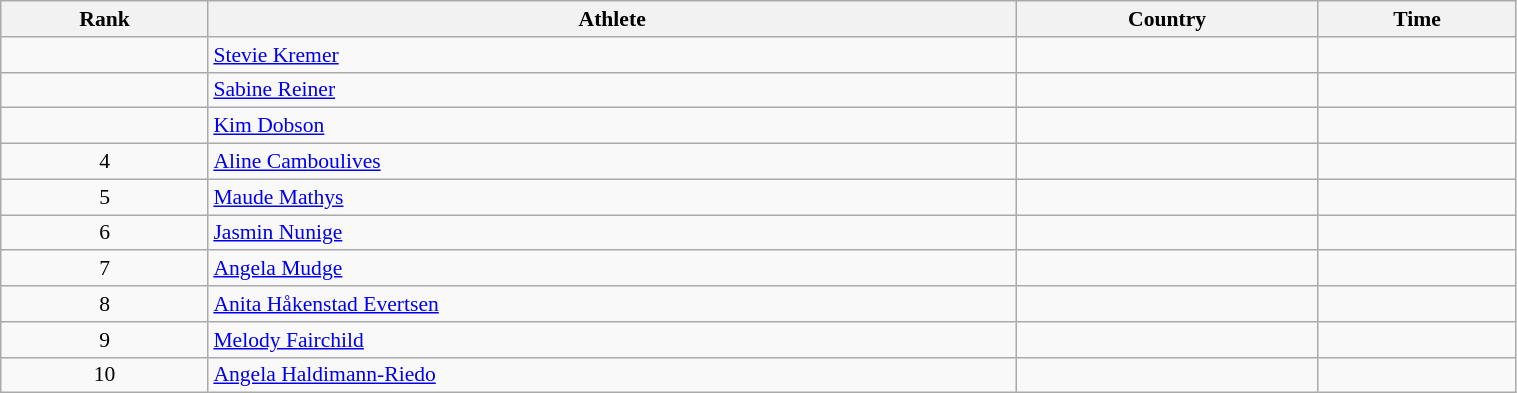<table class="wikitable" width=80% style="font-size:90%; text-align:left;">
<tr>
<th>Rank</th>
<th>Athlete</th>
<th>Country</th>
<th>Time</th>
</tr>
<tr>
<td align="center"></td>
<td><a href='#'>Stevie Kremer</a></td>
<td></td>
<td></td>
</tr>
<tr>
<td align="center"></td>
<td><a href='#'>Sabine Reiner</a></td>
<td></td>
<td></td>
</tr>
<tr>
<td align="center"></td>
<td><a href='#'>Kim Dobson</a></td>
<td></td>
<td></td>
</tr>
<tr>
<td align="center">4</td>
<td><a href='#'>Aline Camboulives</a></td>
<td></td>
<td></td>
</tr>
<tr>
<td align="center">5</td>
<td><a href='#'>Maude Mathys</a></td>
<td></td>
<td></td>
</tr>
<tr>
<td align="center">6</td>
<td><a href='#'>Jasmin Nunige</a></td>
<td></td>
<td></td>
</tr>
<tr>
<td align="center">7</td>
<td><a href='#'>Angela Mudge</a></td>
<td></td>
<td></td>
</tr>
<tr>
<td align="center">8</td>
<td><a href='#'>Anita Håkenstad Evertsen</a></td>
<td></td>
<td></td>
</tr>
<tr>
<td align="center">9</td>
<td><a href='#'>Melody Fairchild</a></td>
<td></td>
<td></td>
</tr>
<tr>
<td align="center">10</td>
<td><a href='#'>Angela Haldimann-Riedo</a></td>
<td></td>
<td></td>
</tr>
</table>
